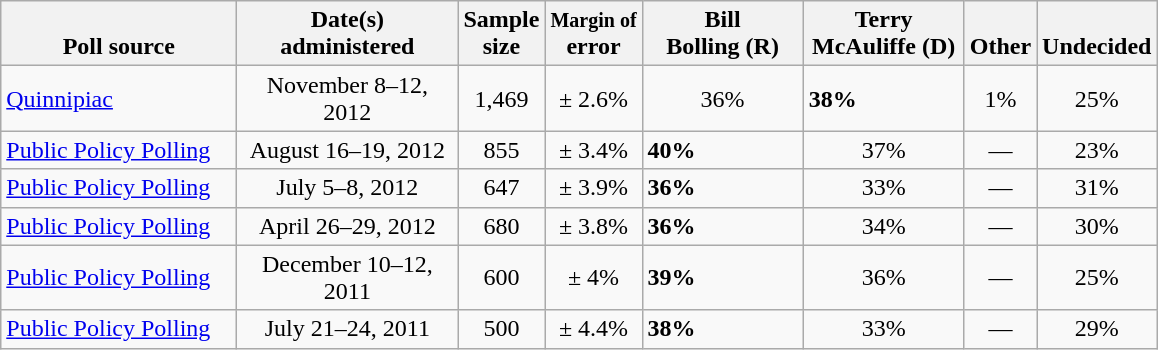<table class="wikitable">
<tr valign= bottom>
<th style="width:150px;">Poll source</th>
<th style="width:140px;">Date(s)<br>administered</th>
<th class=small>Sample<br>size</th>
<th><small>Margin of</small><br>error</th>
<th style="width:100px;">Bill<br>Bolling (R)</th>
<th style="width:100px;">Terry<br>McAuliffe (D)</th>
<th>Other</th>
<th>Undecided</th>
</tr>
<tr>
<td><a href='#'>Quinnipiac</a></td>
<td align=center>November 8–12, 2012</td>
<td align=center>1,469</td>
<td align=center>± 2.6%</td>
<td align=center>36%</td>
<td><strong>38%</strong></td>
<td align=center>1%</td>
<td align=center>25%</td>
</tr>
<tr>
<td><a href='#'>Public Policy Polling</a></td>
<td align=center>August 16–19, 2012</td>
<td align=center>855</td>
<td align=center>± 3.4%</td>
<td><strong>40%</strong></td>
<td align=center>37%</td>
<td align=center>—</td>
<td align=center>23%</td>
</tr>
<tr>
<td><a href='#'>Public Policy Polling</a></td>
<td align=center>July 5–8, 2012</td>
<td align=center>647</td>
<td align=center>± 3.9%</td>
<td><strong>36%</strong></td>
<td align=center>33%</td>
<td align=center>—</td>
<td align=center>31%</td>
</tr>
<tr>
<td><a href='#'>Public Policy Polling</a></td>
<td align=center>April 26–29, 2012</td>
<td align=center>680</td>
<td align=center>± 3.8%</td>
<td><strong>36%</strong></td>
<td align=center>34%</td>
<td align=center>—</td>
<td align=center>30%</td>
</tr>
<tr>
<td><a href='#'>Public Policy Polling</a></td>
<td align=center>December 10–12, 2011</td>
<td align=center>600</td>
<td align=center>± 4%</td>
<td><strong>39%</strong></td>
<td align=center>36%</td>
<td align=center>—</td>
<td align=center>25%</td>
</tr>
<tr>
<td><a href='#'>Public Policy Polling</a></td>
<td align=center>July 21–24, 2011</td>
<td align=center>500</td>
<td align=center>± 4.4%</td>
<td><strong>38%</strong></td>
<td align=center>33%</td>
<td align=center>—</td>
<td align=center>29%</td>
</tr>
</table>
